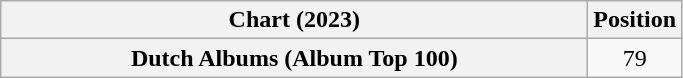<table class="wikitable sortable plainrowheaders" style="text-align:center">
<tr>
<th scope="col" style="width:24em;">Chart (2023)</th>
<th scope="col">Position</th>
</tr>
<tr>
<th scope="row">Dutch Albums (Album Top 100)</th>
<td>79</td>
</tr>
</table>
